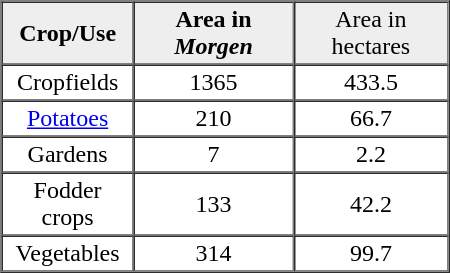<table border="1" cellpadding="2" cellspacing="0" width="300">
<tr bgcolor="#eeeeee" align="center">
<td><strong>Crop/Use</strong></td>
<td><strong>Area in <em>Morgen<strong><em></td>
<td></strong>Area in hectares<strong></td>
</tr>
<tr align="center">
<td>Cropfields</td>
<td>1365</td>
<td>433.5</td>
</tr>
<tr align="center">
<td><a href='#'>Potatoes</a></td>
<td>210</td>
<td>66.7</td>
</tr>
<tr align="center">
<td>Gardens</td>
<td>7</td>
<td>2.2</td>
</tr>
<tr align="center">
<td>Fodder crops</td>
<td>133</td>
<td>42.2</td>
</tr>
<tr align="center">
<td>Vegetables</td>
<td>314</td>
<td>99.7</td>
</tr>
</table>
